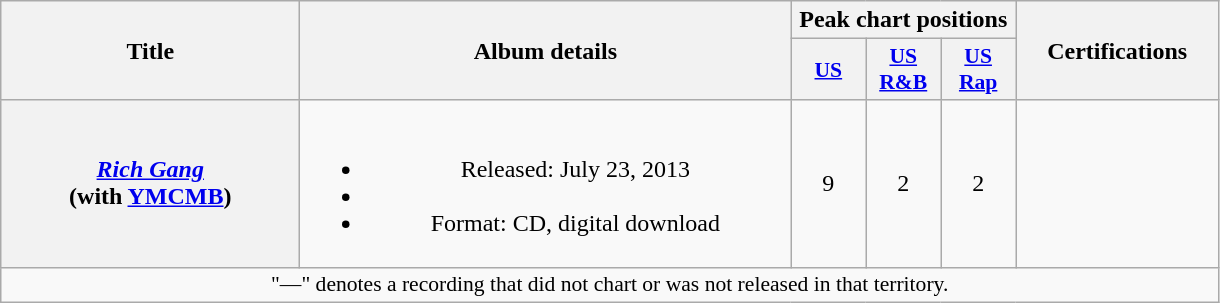<table class="wikitable plainrowheaders" style="text-align:center;">
<tr>
<th scope="col" rowspan="2" style="width:12em;">Title</th>
<th scope="col" rowspan="2" style="width:20em;">Album details</th>
<th scope="col" colspan="3">Peak chart positions</th>
<th scope="col" rowspan="2" style="width:8em;">Certifications</th>
</tr>
<tr>
<th scope="col" style="width:3em;font-size:90%;"><a href='#'>US</a></th>
<th scope="col" style="width:3em;font-size:90%;"><a href='#'>US<br>R&B</a></th>
<th scope="col" style="width:3em;font-size:90%;"><a href='#'>US<br>Rap</a></th>
</tr>
<tr>
<th scope="row"><em><a href='#'>Rich Gang</a></em> <br><span>(with <a href='#'>YMCMB</a>)</span></th>
<td><br><ul><li>Released: July 23, 2013</li><li></li><li>Format: CD, digital download</li></ul></td>
<td>9</td>
<td>2</td>
<td>2</td>
<td></td>
</tr>
<tr>
<td colspan="8" style="font-size:90%">"—" denotes a recording that did not chart or was not released in that territory.</td>
</tr>
</table>
